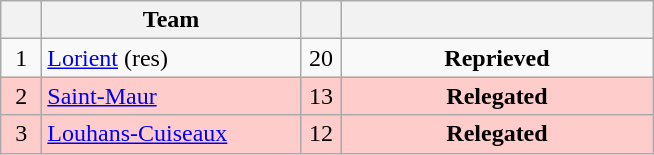<table class="wikitable" style="text-align: center;">
<tr>
<th width=20></th>
<th width=165>Team</th>
<th width=20></th>
<th width=200></th>
</tr>
<tr>
<td>1</td>
<td align=left><a href='#'>Lorient</a> (res)</td>
<td>20</td>
<td><strong>Reprieved</strong></td>
</tr>
<tr bgcolor=#FFCCCC>
<td>2</td>
<td align=left><a href='#'>Saint-Maur</a></td>
<td>13</td>
<td><strong>Relegated</strong></td>
</tr>
<tr bgcolor=#FFCCCC>
<td>3</td>
<td align=left><a href='#'>Louhans-Cuiseaux</a></td>
<td>12</td>
<td><strong>Relegated</strong></td>
</tr>
</table>
